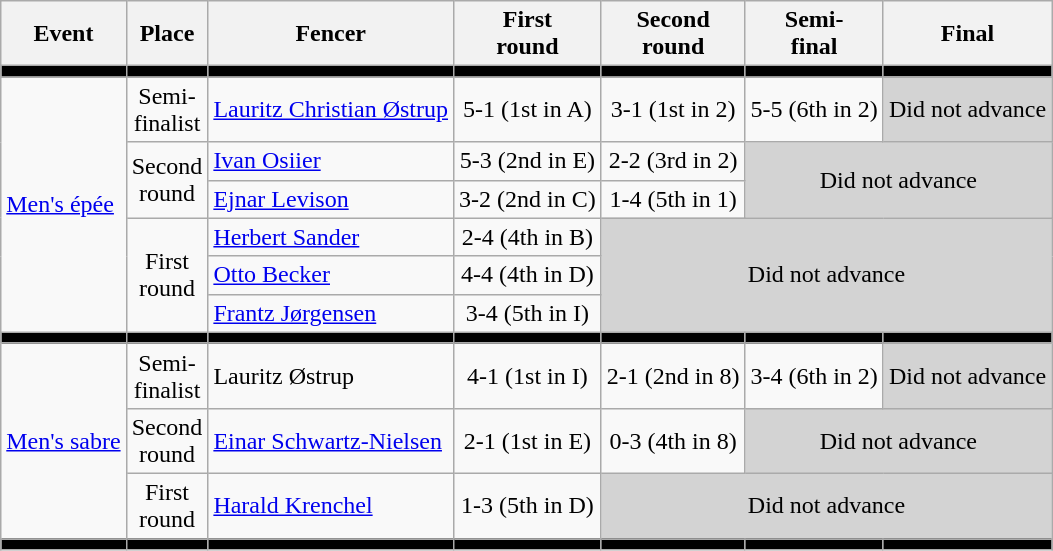<table class=wikitable>
<tr>
<th>Event</th>
<th>Place</th>
<th>Fencer</th>
<th>First <br> round</th>
<th>Second <br> round</th>
<th>Semi-<br>final</th>
<th>Final</th>
</tr>
<tr bgcolor=black>
<td></td>
<td></td>
<td></td>
<td></td>
<td></td>
<td></td>
<td></td>
</tr>
<tr align=center>
<td rowspan=6 align=left><a href='#'>Men's épée</a></td>
<td>Semi-<br>finalist</td>
<td align=left><a href='#'>Lauritz Christian Østrup</a></td>
<td>5-1 (1st in A)</td>
<td>3-1 (1st in 2)</td>
<td>5-5 (6th in 2)</td>
<td bgcolor=lightgray>Did not advance</td>
</tr>
<tr align=center>
<td rowspan=2>Second <br> round</td>
<td align=left><a href='#'>Ivan Osiier</a></td>
<td>5-3 (2nd in E)</td>
<td>2-2 (3rd in 2)</td>
<td rowspan=2 colspan=2 bgcolor=lightgray>Did not advance</td>
</tr>
<tr align=center>
<td align=left><a href='#'>Ejnar Levison</a></td>
<td>3-2 (2nd in C)</td>
<td>1-4 (5th in 1)</td>
</tr>
<tr align=center>
<td rowspan=3>First <br> round</td>
<td align=left><a href='#'>Herbert Sander</a></td>
<td>2-4 (4th in B)</td>
<td rowspan=3 colspan=3 bgcolor=lightgray>Did not advance</td>
</tr>
<tr align=center>
<td align=left><a href='#'>Otto Becker</a></td>
<td>4-4 (4th in D)</td>
</tr>
<tr align=center>
<td align=left><a href='#'>Frantz Jørgensen</a></td>
<td>3-4 (5th in I)</td>
</tr>
<tr bgcolor=black>
<td></td>
<td></td>
<td></td>
<td></td>
<td></td>
<td></td>
<td></td>
</tr>
<tr align=center>
<td rowspan=3 align=left><a href='#'>Men's sabre</a></td>
<td>Semi-<br>finalist</td>
<td align=left>Lauritz Østrup</td>
<td>4-1 (1st in I)</td>
<td>2-1 (2nd in 8)</td>
<td>3-4 (6th in 2)</td>
<td bgcolor=lightgray>Did not advance</td>
</tr>
<tr align=center>
<td>Second <br> round</td>
<td align=left><a href='#'>Einar Schwartz-Nielsen</a></td>
<td>2-1 (1st in E)</td>
<td>0-3 (4th in 8)</td>
<td colspan=2 bgcolor=lightgray>Did not advance</td>
</tr>
<tr align=center>
<td>First <br> round</td>
<td align=left><a href='#'>Harald Krenchel</a></td>
<td>1-3 (5th in D)</td>
<td colspan=3 bgcolor=lightgray>Did not advance</td>
</tr>
<tr bgcolor=black>
<td></td>
<td></td>
<td></td>
<td></td>
<td></td>
<td></td>
<td></td>
</tr>
</table>
